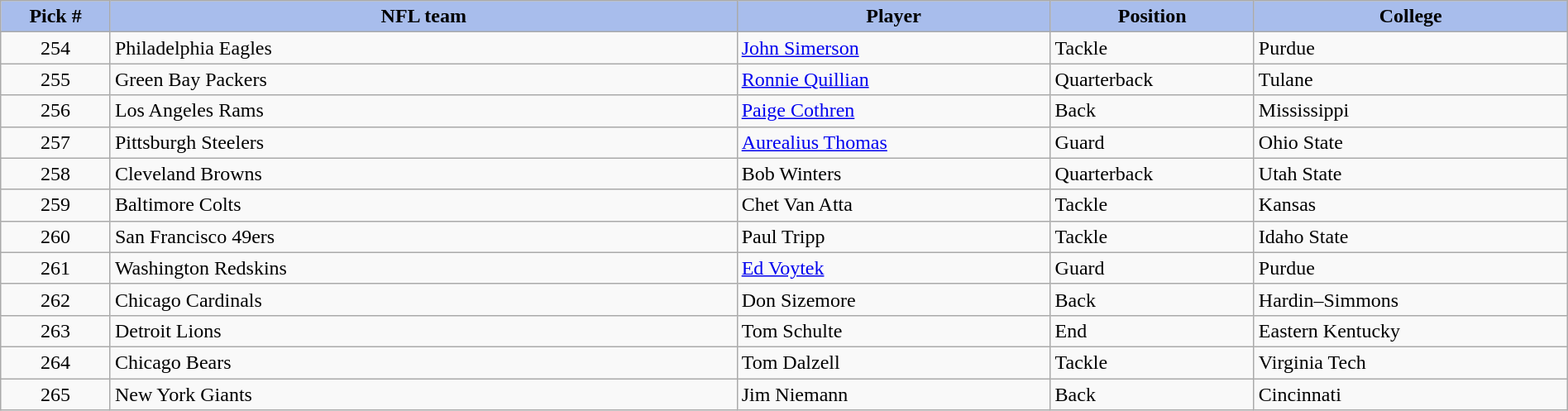<table class="wikitable sortable sortable" style="width: 100%">
<tr>
<th style="background:#A8BDEC;" width=7%>Pick #</th>
<th width=40% style="background:#A8BDEC;">NFL team</th>
<th width=20% style="background:#A8BDEC;">Player</th>
<th width=13% style="background:#A8BDEC;">Position</th>
<th style="background:#A8BDEC;">College</th>
</tr>
<tr>
<td align=center>254</td>
<td>Philadelphia Eagles</td>
<td><a href='#'>John Simerson</a></td>
<td>Tackle</td>
<td>Purdue</td>
</tr>
<tr>
<td align=center>255</td>
<td>Green Bay Packers</td>
<td><a href='#'>Ronnie Quillian</a></td>
<td>Quarterback</td>
<td>Tulane</td>
</tr>
<tr>
<td align=center>256</td>
<td>Los Angeles Rams</td>
<td><a href='#'>Paige Cothren</a></td>
<td>Back</td>
<td>Mississippi</td>
</tr>
<tr>
<td align=center>257</td>
<td>Pittsburgh Steelers</td>
<td><a href='#'>Aurealius Thomas</a></td>
<td>Guard</td>
<td>Ohio State</td>
</tr>
<tr>
<td align=center>258</td>
<td>Cleveland Browns</td>
<td>Bob Winters</td>
<td>Quarterback</td>
<td>Utah State</td>
</tr>
<tr>
<td align=center>259</td>
<td>Baltimore Colts</td>
<td>Chet Van Atta</td>
<td>Tackle</td>
<td>Kansas</td>
</tr>
<tr>
<td align=center>260</td>
<td>San Francisco 49ers</td>
<td>Paul Tripp</td>
<td>Tackle</td>
<td>Idaho State</td>
</tr>
<tr>
<td align=center>261</td>
<td>Washington Redskins</td>
<td><a href='#'>Ed Voytek</a></td>
<td>Guard</td>
<td>Purdue</td>
</tr>
<tr>
<td align=center>262</td>
<td>Chicago Cardinals</td>
<td>Don Sizemore</td>
<td>Back</td>
<td>Hardin–Simmons</td>
</tr>
<tr>
<td align=center>263</td>
<td>Detroit Lions</td>
<td>Tom Schulte</td>
<td>End</td>
<td>Eastern Kentucky</td>
</tr>
<tr>
<td align=center>264</td>
<td>Chicago Bears</td>
<td>Tom Dalzell</td>
<td>Tackle</td>
<td>Virginia Tech</td>
</tr>
<tr>
<td align=center>265</td>
<td>New York Giants</td>
<td>Jim Niemann</td>
<td>Back</td>
<td>Cincinnati</td>
</tr>
</table>
